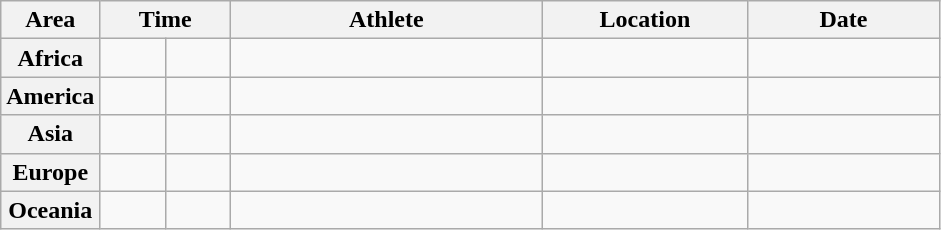<table class="wikitable">
<tr>
<th width="45">Area</th>
<th width="80" colspan="2">Time</th>
<th width="200">Athlete</th>
<th width="130">Location</th>
<th width="120">Date</th>
</tr>
<tr>
<th>Africa</th>
<td align="center"></td>
<td align="center"></td>
<td></td>
<td></td>
<td align="right"></td>
</tr>
<tr>
<th>America</th>
<td align="center"></td>
<td align="center"></td>
<td></td>
<td></td>
<td align="right"></td>
</tr>
<tr>
<th>Asia</th>
<td align="center"></td>
<td align="center"></td>
<td></td>
<td></td>
<td align="right"></td>
</tr>
<tr>
<th>Europe</th>
<td align="center"></td>
<td align="center"></td>
<td></td>
<td></td>
<td align="right"></td>
</tr>
<tr>
<th>Oceania</th>
<td align="center"></td>
<td align="center"></td>
<td></td>
<td></td>
<td align="right"></td>
</tr>
</table>
